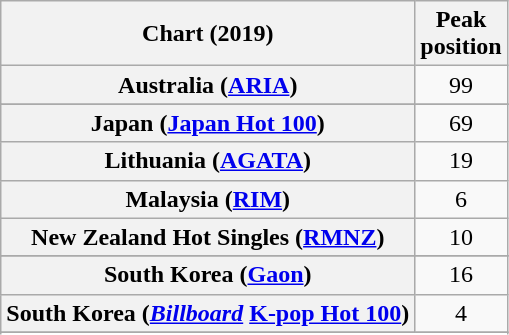<table class="wikitable sortable plainrowheaders" style="text-align:center">
<tr>
<th scope="col">Chart (2019)</th>
<th scope="col">Peak<br>position</th>
</tr>
<tr>
<th scope="row">Australia (<a href='#'>ARIA</a>)</th>
<td>99</td>
</tr>
<tr>
</tr>
<tr>
</tr>
<tr>
<th scope="row">Japan (<a href='#'>Japan Hot 100</a>)</th>
<td>69</td>
</tr>
<tr>
<th scope="row">Lithuania (<a href='#'>AGATA</a>)</th>
<td>19</td>
</tr>
<tr>
<th scope="row">Malaysia (<a href='#'>RIM</a>)</th>
<td>6</td>
</tr>
<tr>
<th scope="row">New Zealand Hot Singles (<a href='#'>RMNZ</a>)</th>
<td>10</td>
</tr>
<tr>
</tr>
<tr>
<th scope="row">South Korea (<a href='#'>Gaon</a>)</th>
<td>16</td>
</tr>
<tr>
<th scope="row">South Korea (<em><a href='#'>Billboard</a></em> <a href='#'>K-pop Hot 100</a>)</th>
<td>4</td>
</tr>
<tr>
</tr>
<tr>
</tr>
</table>
